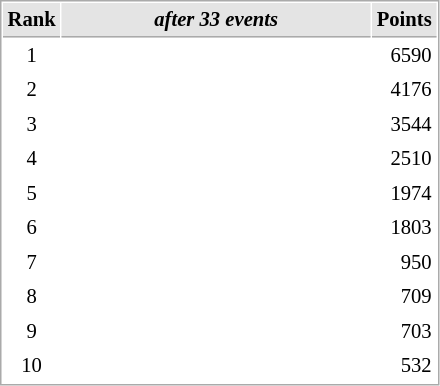<table cellspacing="1" cellpadding="3" style="border:1px solid #AAAAAA;font-size:86%">
<tr style="background-color: #E4E4E4;">
<th style="border-bottom:1px solid #AAAAAA" width=10>Rank</th>
<th style="border-bottom:1px solid #AAAAAA" width=200><em>after 33 events</em></th>
<th style="border-bottom:1px solid #AAAAAA" width=20 align=right>Points</th>
</tr>
<tr>
<td align=center>1</td>
<td></td>
<td align=right>6590</td>
</tr>
<tr>
<td align=center>2</td>
<td></td>
<td align=right>4176</td>
</tr>
<tr>
<td align=center>3</td>
<td></td>
<td align=right>3544</td>
</tr>
<tr>
<td align=center>4</td>
<td></td>
<td align=right>2510</td>
</tr>
<tr>
<td align=center>5</td>
<td></td>
<td align=right>1974</td>
</tr>
<tr>
<td align=center>6</td>
<td></td>
<td align=right>1803</td>
</tr>
<tr>
<td align=center>7</td>
<td></td>
<td align=right>950</td>
</tr>
<tr>
<td align=center>8</td>
<td></td>
<td align=right>709</td>
</tr>
<tr>
<td align=center>9</td>
<td></td>
<td align=right>703</td>
</tr>
<tr>
<td align=center>10</td>
<td></td>
<td align=right>532</td>
</tr>
</table>
